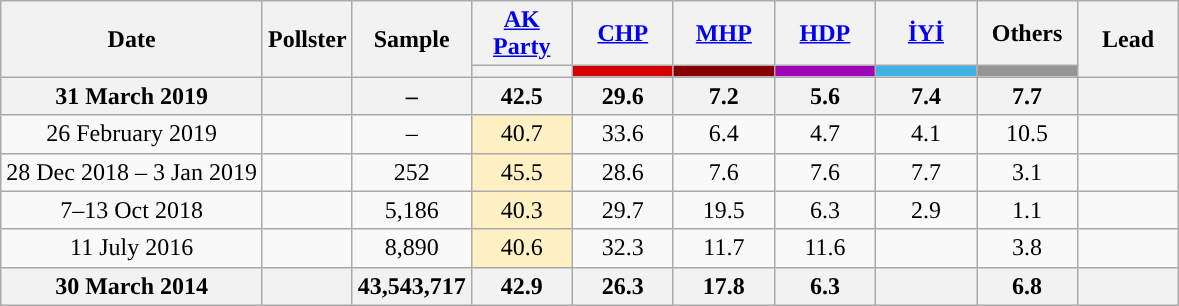<table class="wikitable sortable" style=text-align:center>
<tr>
<th rowspan=2>Date</th>
<th rowspan=2>Pollster</th>
<th rowspan=2>Sample</th>
<th width=60><a href='#'>AK Party</a></th>
<th width=60><a href='#'>CHP</a></th>
<th width=60><a href='#'>MHP</a></th>
<th width=60><a href='#'>HDP</a></th>
<th width=60><a href='#'>İYİ</a></th>
<th width=60>Others</th>
<th width=60 rowspan=2>Lead</th>
</tr>
<tr>
<th style="background: "></th>
<th style="background: #d70000"></th>
<th style="background: #870000"></th>
<th style="background: #A004B7"></th>
<th style="background: #40B4E5"></th>
<th style="background: #959595"></th>
</tr>
<tr class=sortbottom style="background:#f2f2f2; font-weight:bold">
<td>31 March 2019</td>
<td></td>
<td>–</td>
<td style="background: "><strong>42.5</strong></td>
<td>29.6</td>
<td>7.2</td>
<td>5.6</td>
<td>7.4</td>
<td>7.7</td>
<td style="background: "></td>
</tr>
<tr>
<td>26 February 2019</td>
<td></td>
<td>–</td>
<td style="background: #FFF1C4">40.7</td>
<td>33.6</td>
<td>6.4</td>
<td>4.7</td>
<td>4.1</td>
<td>10.5</td>
<td style="background: "></td>
</tr>
<tr>
<td>28 Dec 2018 – 3 Jan 2019</td>
<td></td>
<td>252</td>
<td style="background: #FFF1C4">45.5</td>
<td>28.6</td>
<td>7.6</td>
<td>7.6</td>
<td>7.7</td>
<td>3.1</td>
<td style="background: "></td>
</tr>
<tr>
<td>7–13 Oct 2018</td>
<td></td>
<td>5,186</td>
<td style="background: #FFF1C4">40.3</td>
<td>29.7</td>
<td>19.5</td>
<td>6.3</td>
<td>2.9</td>
<td>1.1</td>
<td style="background: "></td>
</tr>
<tr>
<td>11 July 2016</td>
<td></td>
<td>8,890</td>
<td style="background: #FFF1C4">40.6</td>
<td>32.3</td>
<td>11.7</td>
<td>11.6</td>
<td></td>
<td>3.8</td>
<td style="background: "></td>
</tr>
<tr class=sortbottom style="background:#f2f2f2; font-weight:bold">
<td>30 March 2014</td>
<td></td>
<td>43,543,717</td>
<td style="background: "><strong>42.9</strong></td>
<td>26.3</td>
<td>17.8</td>
<td>6.3</td>
<td></td>
<td>6.8</td>
<td style="background: "></td>
</tr>
</table>
